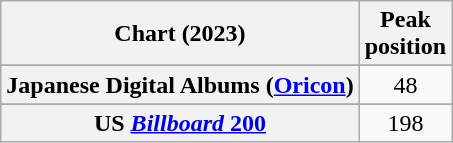<table class="wikitable sortable plainrowheaders" style="text-align:center;">
<tr>
<th scope="col">Chart (2023)</th>
<th scope="col">Peak<br>position</th>
</tr>
<tr>
</tr>
<tr>
<th scope="row">Japanese Digital Albums (<a href='#'>Oricon</a>)</th>
<td>48</td>
</tr>
<tr>
</tr>
<tr>
</tr>
<tr>
</tr>
<tr>
</tr>
<tr>
<th scope="row">US <a href='#'><em>Billboard</em> 200</a></th>
<td>198</td>
</tr>
</table>
